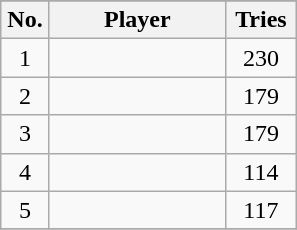<table class="wikitable sortable" style="text-align:center">
<tr>
</tr>
<tr>
<th width=25>No.</th>
<th width=110>Player</th>
<th width=40>Tries</th>
</tr>
<tr>
<td>1</td>
<td></td>
<td>230</td>
</tr>
<tr>
<td>2</td>
<td></td>
<td>179</td>
</tr>
<tr>
<td>3</td>
<td></td>
<td>179</td>
</tr>
<tr>
<td>4</td>
<td></td>
<td>114</td>
</tr>
<tr>
<td>5</td>
<td><strong></strong></td>
<td>117</td>
</tr>
<tr>
</tr>
</table>
